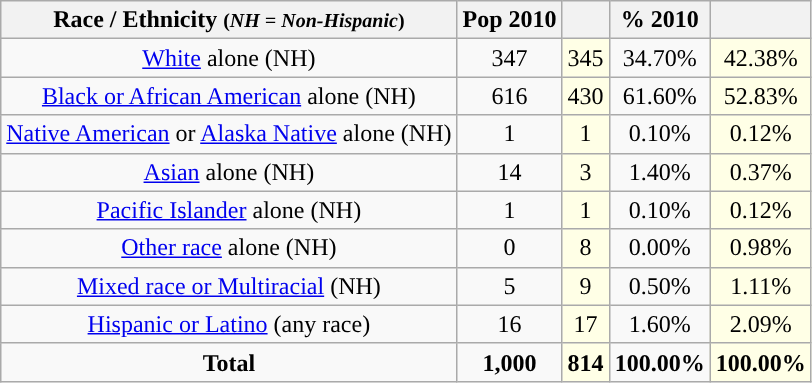<table class="wikitable" style="text-align:center;">
<tr>
<th>Race / Ethnicity <small>(<em>NH = Non-Hispanic</em>)</small></th>
<th>Pop 2010</th>
<th></th>
<th>% 2010</th>
<th></th>
</tr>
<tr>
<td><a href='#'>White</a> alone (NH)</td>
<td>347</td>
<td style='background: #ffffe6;'>345</td>
<td>34.70%</td>
<td style='background: #ffffe6;'>42.38%</td>
</tr>
<tr>
<td><a href='#'>Black or African American</a> alone (NH)</td>
<td>616</td>
<td style='background: #ffffe6;'>430</td>
<td>61.60%</td>
<td style='background: #ffffe6;'>52.83%</td>
</tr>
<tr>
<td><a href='#'>Native American</a> or <a href='#'>Alaska Native</a> alone (NH)</td>
<td>1</td>
<td style='background: #ffffe6;'>1</td>
<td>0.10%</td>
<td style='background: #ffffe6;'>0.12%</td>
</tr>
<tr>
<td><a href='#'>Asian</a> alone (NH)</td>
<td>14</td>
<td style='background: #ffffe6;'>3</td>
<td>1.40%</td>
<td style='background: #ffffe6;'>0.37%</td>
</tr>
<tr>
<td><a href='#'>Pacific Islander</a> alone (NH)</td>
<td>1</td>
<td style='background: #ffffe6;'>1</td>
<td>0.10%</td>
<td style='background: #ffffe6;'>0.12%</td>
</tr>
<tr>
<td><a href='#'>Other race</a> alone (NH)</td>
<td>0</td>
<td style='background: #ffffe6;'>8</td>
<td>0.00%</td>
<td style='background: #ffffe6;'>0.98%</td>
</tr>
<tr>
<td><a href='#'>Mixed race or Multiracial</a> (NH)</td>
<td>5</td>
<td style='background: #ffffe6;'>9</td>
<td>0.50%</td>
<td style='background: #ffffe6;'>1.11%</td>
</tr>
<tr>
<td><a href='#'>Hispanic or Latino</a> (any race)</td>
<td>16</td>
<td style='background: #ffffe6;'>17</td>
<td>1.60%</td>
<td style='background: #ffffe6;'>2.09%</td>
</tr>
<tr>
<td><strong>Total</strong></td>
<td><strong>1,000</strong></td>
<td style='background: #ffffe6;'><strong>814</strong></td>
<td><strong>100.00%</strong></td>
<td style='background: #ffffe6;'><strong>100.00%</strong></td>
</tr>
</table>
